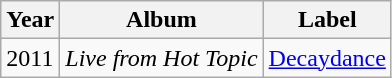<table class="wikitable">
<tr>
<th>Year</th>
<th>Album</th>
<th>Label</th>
</tr>
<tr>
<td>2011</td>
<td><em>Live from Hot Topic</em></td>
<td><a href='#'>Decaydance</a></td>
</tr>
</table>
